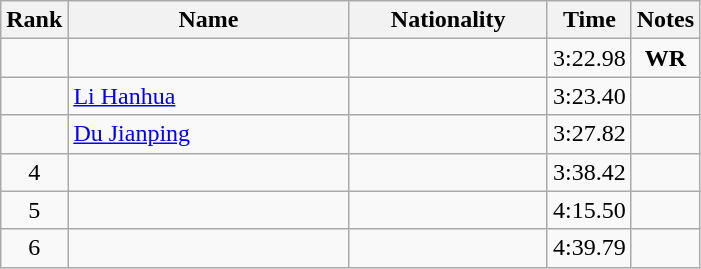<table class="wikitable sortable" style="text-align:center">
<tr>
<th>Rank</th>
<th style="width:180px">Name</th>
<th style="width:125px">Nationality</th>
<th>Time</th>
<th>Notes</th>
</tr>
<tr>
<td></td>
<td style="text-align:left;"></td>
<td style="text-align:left;"></td>
<td>3:22.98</td>
<td><strong>WR</strong></td>
</tr>
<tr>
<td></td>
<td style="text-align:left;"><a href='#'>Li Hanhua</a></td>
<td style="text-align:left;"></td>
<td>3:23.40</td>
<td></td>
</tr>
<tr>
<td></td>
<td style="text-align:left;"><a href='#'>Du Jianping</a></td>
<td style="text-align:left;"></td>
<td>3:27.82</td>
<td></td>
</tr>
<tr>
<td>4</td>
<td style="text-align:left;"></td>
<td style="text-align:left;"></td>
<td>3:38.42</td>
<td></td>
</tr>
<tr>
<td>5</td>
<td style="text-align:left;"></td>
<td style="text-align:left;"></td>
<td>4:15.50</td>
<td></td>
</tr>
<tr>
<td>6</td>
<td style="text-align:left;"></td>
<td style="text-align:left;"></td>
<td>4:39.79</td>
<td></td>
</tr>
</table>
